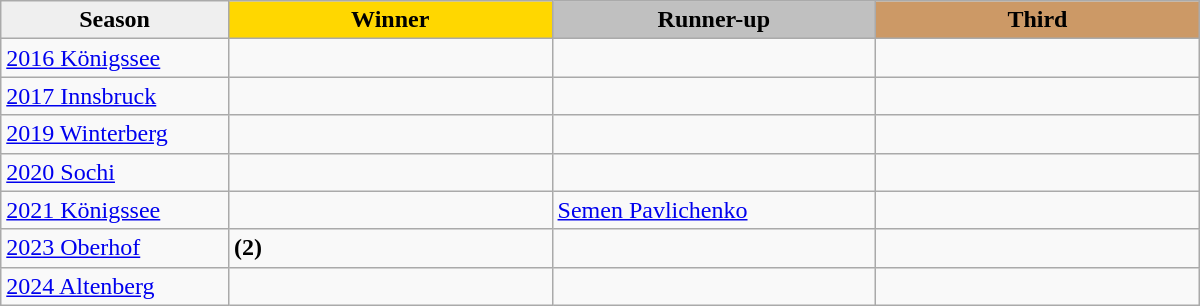<table class="wikitable sortable" style="width:800px;">
<tr>
<th style="width:19%; background:#efefef;">Season</th>
<th style="width:27%; background:gold">Winner</th>
<th style="width:27%; background:silver">Runner-up</th>
<th style="width:27%; background:#CC9966">Third</th>
</tr>
<tr>
<td><a href='#'>2016 Königssee</a></td>
<td></td>
<td></td>
<td></td>
</tr>
<tr>
<td><a href='#'>2017 Innsbruck</a></td>
<td></td>
<td></td>
<td></td>
</tr>
<tr>
<td><a href='#'>2019 Winterberg</a></td>
<td></td>
<td></td>
<td></td>
</tr>
<tr>
<td><a href='#'>2020 Sochi</a></td>
<td></td>
<td></td>
<td></td>
</tr>
<tr>
<td><a href='#'>2021 Königssee</a></td>
<td></td>
<td> <a href='#'>Semen Pavlichenko</a> </td>
<td></td>
</tr>
<tr>
<td><a href='#'>2023 Oberhof</a></td>
<td> <strong>(2)</strong></td>
<td></td>
<td></td>
</tr>
<tr>
<td><a href='#'>2024 Altenberg</a></td>
<td></td>
<td></td>
<td></td>
</tr>
</table>
